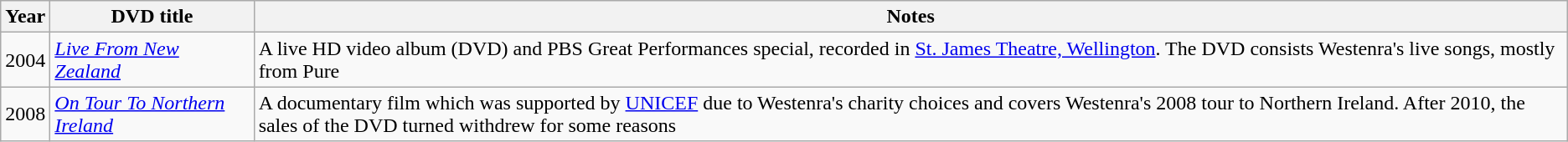<table class="wikitable">
<tr>
<th>Year</th>
<th>DVD title</th>
<th>Notes</th>
</tr>
<tr>
<td>2004</td>
<td><em><a href='#'>Live From New Zealand</a></em></td>
<td>A live HD video album (DVD) and PBS Great Performances special, recorded in <a href='#'>St. James Theatre, Wellington</a>. The DVD consists Westenra's live songs, mostly from Pure</td>
</tr>
<tr>
<td>2008</td>
<td><em><a href='#'>On Tour To Northern Ireland</a></em></td>
<td>A documentary film which was supported by <a href='#'>UNICEF</a> due to Westenra's charity choices and covers Westenra's 2008 tour to Northern Ireland. After 2010, the sales of the DVD turned withdrew for some reasons</td>
</tr>
</table>
